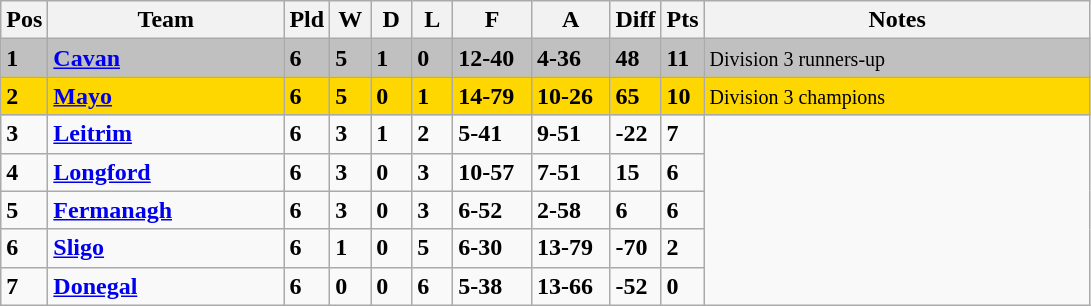<table class="wikitable" style="text-align: centre;">
<tr>
<th width=20>Pos</th>
<th width=150>Team</th>
<th width=20>Pld</th>
<th width=20>W</th>
<th width=20>D</th>
<th width=20>L</th>
<th width=45>F</th>
<th width=45>A</th>
<th width=20>Diff</th>
<th width=20>Pts</th>
<th width=250>Notes</th>
</tr>
<tr style="background:silver;">
<td><strong>1</strong></td>
<td align=left><strong> <a href='#'>Cavan</a> </strong></td>
<td><strong>6</strong></td>
<td><strong>5</strong></td>
<td><strong>1</strong></td>
<td><strong>0</strong></td>
<td><strong>12-40</strong></td>
<td><strong>4-36</strong></td>
<td><strong>48</strong></td>
<td><strong>11</strong></td>
<td><small> Division 3 runners-up</small></td>
</tr>
<tr style="background:gold;">
<td><strong>2</strong></td>
<td align=left><strong> <a href='#'>Mayo</a> </strong></td>
<td><strong>6</strong></td>
<td><strong>5</strong></td>
<td><strong>0</strong></td>
<td><strong>1</strong></td>
<td><strong>14-79</strong></td>
<td><strong>10-26</strong></td>
<td><strong>65</strong></td>
<td><strong>10</strong></td>
<td><small> Division 3 champions</small></td>
</tr>
<tr style>
<td><strong>3</strong></td>
<td align=left><strong> <a href='#'>Leitrim</a> </strong></td>
<td><strong>6</strong></td>
<td><strong>3</strong></td>
<td><strong>1</strong></td>
<td><strong>2</strong></td>
<td><strong>5-41</strong></td>
<td><strong>9-51</strong></td>
<td><strong>-22</strong></td>
<td><strong>7</strong></td>
</tr>
<tr style>
<td><strong>4</strong></td>
<td align=left><strong> <a href='#'>Longford</a> </strong></td>
<td><strong>6</strong></td>
<td><strong>3</strong></td>
<td><strong>0</strong></td>
<td><strong>3</strong></td>
<td><strong>10-57</strong></td>
<td><strong>7-51</strong></td>
<td><strong>15</strong></td>
<td><strong>6</strong></td>
</tr>
<tr style>
<td><strong>5</strong></td>
<td align=left><strong> <a href='#'>Fermanagh</a> </strong></td>
<td><strong>6</strong></td>
<td><strong>3</strong></td>
<td><strong>0</strong></td>
<td><strong>3</strong></td>
<td><strong>6-52</strong></td>
<td><strong>2-58</strong></td>
<td><strong>6</strong></td>
<td><strong>6</strong></td>
</tr>
<tr style>
<td><strong>6</strong></td>
<td align=left><strong> <a href='#'>Sligo</a> </strong></td>
<td><strong>6</strong></td>
<td><strong>1</strong></td>
<td><strong>0</strong></td>
<td><strong>5</strong></td>
<td><strong>6-30</strong></td>
<td><strong>13-79</strong></td>
<td><strong>-70</strong></td>
<td><strong>2</strong></td>
</tr>
<tr style>
<td><strong>7</strong></td>
<td align=left><strong> <a href='#'>Donegal</a> </strong></td>
<td><strong>6</strong></td>
<td><strong>0</strong></td>
<td><strong>0</strong></td>
<td><strong>6</strong></td>
<td><strong>5-38</strong></td>
<td><strong>13-66</strong></td>
<td><strong>-52</strong></td>
<td><strong>0</strong></td>
</tr>
</table>
